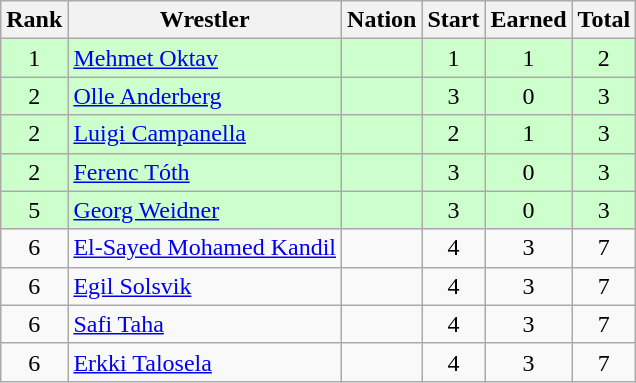<table class="wikitable sortable" style="text-align:center;">
<tr>
<th>Rank</th>
<th>Wrestler</th>
<th>Nation</th>
<th>Start</th>
<th>Earned</th>
<th>Total</th>
</tr>
<tr style="background:#cfc;">
<td>1</td>
<td align=left><a href='#'>Mehmet Oktav</a></td>
<td align=left></td>
<td>1</td>
<td>1</td>
<td>2</td>
</tr>
<tr style="background:#cfc;">
<td>2</td>
<td align=left><a href='#'>Olle Anderberg</a></td>
<td align=left></td>
<td>3</td>
<td>0</td>
<td>3</td>
</tr>
<tr style="background:#cfc;">
<td>2</td>
<td align=left><a href='#'>Luigi Campanella</a></td>
<td align=left></td>
<td>2</td>
<td>1</td>
<td>3</td>
</tr>
<tr style="background:#cfc;">
<td>2</td>
<td align=left><a href='#'>Ferenc Tóth</a></td>
<td align=left></td>
<td>3</td>
<td>0</td>
<td>3</td>
</tr>
<tr style="background:#cfc;">
<td>5</td>
<td align=left><a href='#'>Georg Weidner</a></td>
<td align=left></td>
<td>3</td>
<td>0</td>
<td>3</td>
</tr>
<tr>
<td>6</td>
<td align=left><a href='#'>El-Sayed Mohamed Kandil</a></td>
<td align=left></td>
<td>4</td>
<td>3</td>
<td>7</td>
</tr>
<tr>
<td>6</td>
<td align=left><a href='#'>Egil Solsvik</a></td>
<td align=left></td>
<td>4</td>
<td>3</td>
<td>7</td>
</tr>
<tr>
<td>6</td>
<td align=left><a href='#'>Safi Taha</a></td>
<td align=left></td>
<td>4</td>
<td>3</td>
<td>7</td>
</tr>
<tr>
<td>6</td>
<td align=left><a href='#'>Erkki Talosela</a></td>
<td align=left></td>
<td>4</td>
<td>3</td>
<td>7</td>
</tr>
</table>
